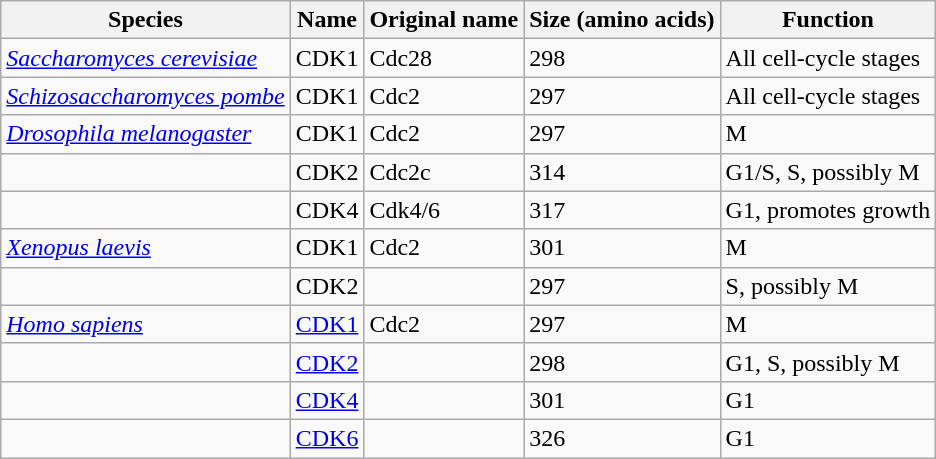<table class="wikitable">
<tr>
<th>Species</th>
<th>Name</th>
<th>Original name</th>
<th>Size (amino acids)</th>
<th>Function</th>
</tr>
<tr>
<td><em><a href='#'>Saccharomyces cerevisiae</a></em></td>
<td>CDK1</td>
<td>Cdc28</td>
<td>298</td>
<td>All cell-cycle stages</td>
</tr>
<tr>
<td><em><a href='#'>Schizosaccharomyces pombe</a></em></td>
<td>CDK1</td>
<td>Cdc2</td>
<td>297</td>
<td>All cell-cycle stages</td>
</tr>
<tr>
<td><em><a href='#'>Drosophila melanogaster</a></em></td>
<td>CDK1</td>
<td>Cdc2</td>
<td>297</td>
<td>M</td>
</tr>
<tr>
<td></td>
<td>CDK2</td>
<td>Cdc2c</td>
<td>314</td>
<td>G1/S, S, possibly M</td>
</tr>
<tr>
<td></td>
<td>CDK4</td>
<td>Cdk4/6</td>
<td>317</td>
<td>G1, promotes growth</td>
</tr>
<tr>
<td><em><a href='#'>Xenopus laevis</a></em></td>
<td>CDK1</td>
<td>Cdc2</td>
<td>301</td>
<td>M</td>
</tr>
<tr>
<td></td>
<td>CDK2</td>
<td></td>
<td>297</td>
<td>S, possibly M</td>
</tr>
<tr>
<td><em><a href='#'>Homo sapiens</a></em></td>
<td><a href='#'>CDK1</a></td>
<td>Cdc2</td>
<td>297</td>
<td>M</td>
</tr>
<tr>
<td></td>
<td><a href='#'>CDK2</a></td>
<td></td>
<td>298</td>
<td>G1, S, possibly M</td>
</tr>
<tr>
<td></td>
<td><a href='#'>CDK4</a></td>
<td></td>
<td>301</td>
<td>G1</td>
</tr>
<tr>
<td></td>
<td><a href='#'>CDK6</a></td>
<td></td>
<td>326</td>
<td>G1</td>
</tr>
</table>
